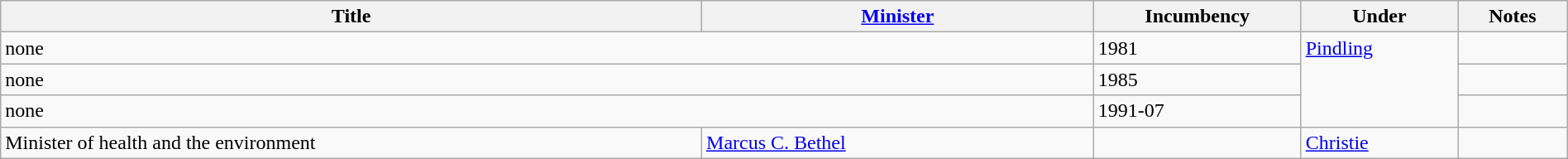<table class="wikitable" style="width:100%;">
<tr>
<th>Title</th>
<th style="width:25%;"><a href='#'>Minister</a></th>
<th style="width:160px;">Incumbency</th>
<th style="width:10%;">Under</th>
<th style="width:7%;">Notes</th>
</tr>
<tr>
<td colspan="2" style="vertical-align:top;">none</td>
<td>1981</td>
<td rowspan="3" style="vertical-align:top;"><a href='#'>Pindling</a></td>
<td></td>
</tr>
<tr>
<td colspan="2" style="vertical-align:top;">none</td>
<td>1985</td>
<td></td>
</tr>
<tr>
<td colspan="2" style="vertical-align:top;">none</td>
<td>1991-07</td>
<td></td>
</tr>
<tr>
<td>Minister of health and the environment</td>
<td><a href='#'>Marcus C. Bethel</a></td>
<td></td>
<td><a href='#'>Christie</a> </td>
<td></td>
</tr>
</table>
